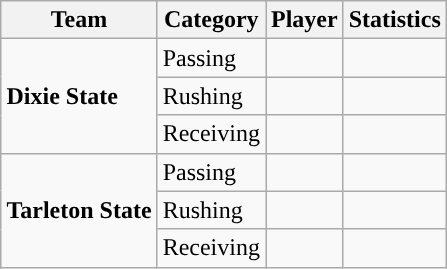<table class="wikitable" style="float: right;">
<tr>
<th>Team</th>
<th>Category</th>
<th>Player</th>
<th>Statistics</th>
</tr>
<tr>
<td rowspan=3><strong>Dixie State</strong></td>
<td>Passing</td>
<td></td>
<td></td>
</tr>
<tr>
<td>Rushing</td>
<td></td>
<td></td>
</tr>
<tr>
<td>Receiving</td>
<td></td>
<td></td>
</tr>
<tr>
<td rowspan=3><strong>Tarleton State</strong></td>
<td>Passing</td>
<td></td>
<td></td>
</tr>
<tr>
<td>Rushing</td>
<td></td>
<td></td>
</tr>
<tr>
<td>Receiving</td>
<td></td>
<td></td>
</tr>
</table>
